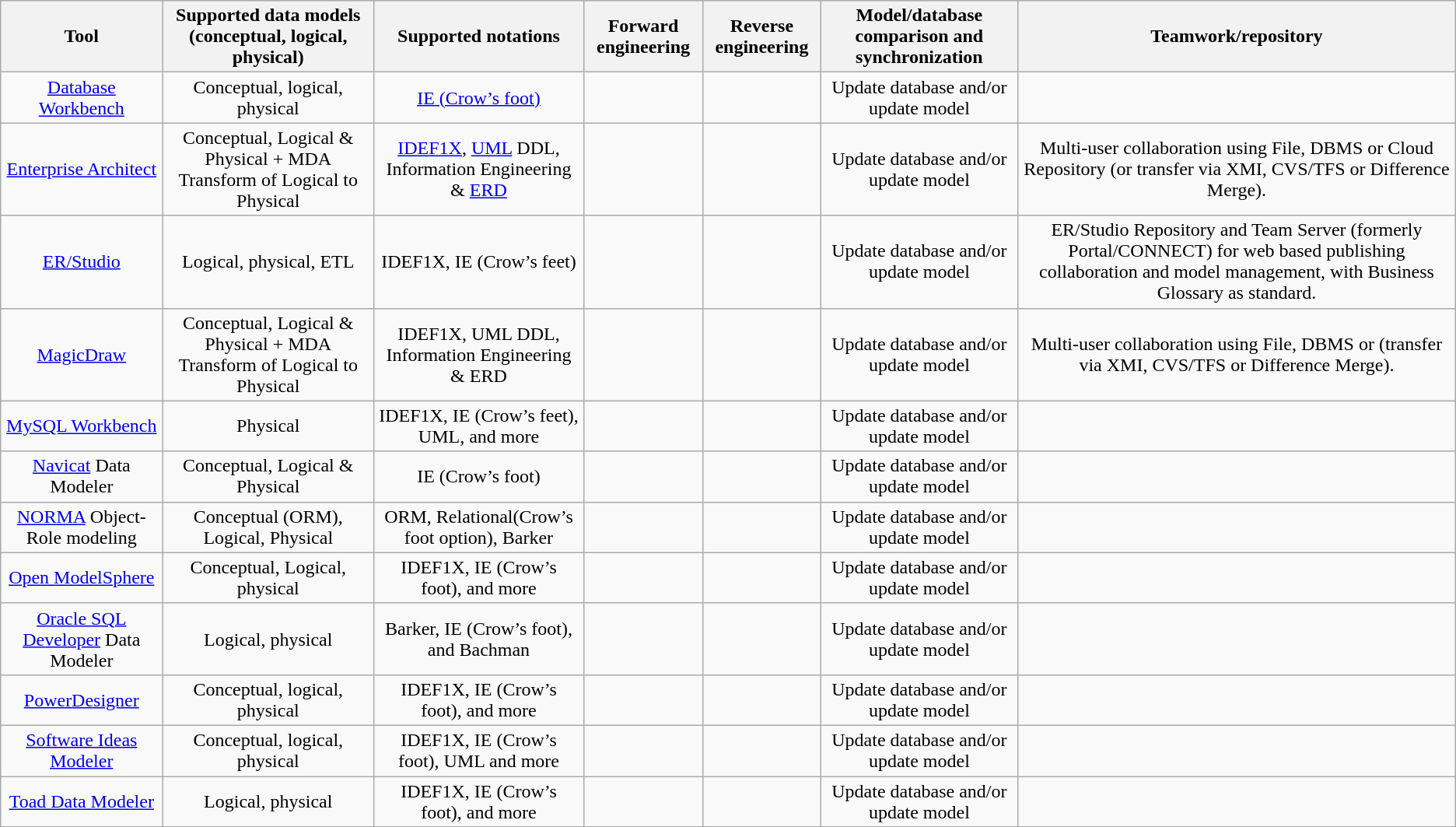<table class="sortable wikitable" style="width: auto; text-align: center;">
<tr>
<th>Tool</th>
<th>Supported data models (conceptual, logical, physical)</th>
<th>Supported notations</th>
<th>Forward engineering</th>
<th>Reverse engineering</th>
<th>Model/database comparison and synchronization</th>
<th>Teamwork/repository</th>
</tr>
<tr>
<td><a href='#'>Database Workbench</a></td>
<td>Conceptual, logical, physical</td>
<td><a href='#'>IE (Crow’s foot)</a></td>
<td></td>
<td></td>
<td>Update database and/or update model</td>
<td></td>
</tr>
<tr>
<td><a href='#'>Enterprise Architect</a></td>
<td>Conceptual, Logical & Physical + MDA Transform of Logical to Physical</td>
<td><a href='#'>IDEF1X</a>, <a href='#'>UML</a> DDL, Information Engineering & <a href='#'>ERD</a></td>
<td></td>
<td></td>
<td>Update database and/or update model</td>
<td>Multi-user collaboration using File, DBMS or Cloud Repository (or transfer via XMI, CVS/TFS or Difference Merge).</td>
</tr>
<tr>
<td><a href='#'>ER/Studio</a></td>
<td>Logical, physical, ETL</td>
<td>IDEF1X, IE (Crow’s feet)</td>
<td></td>
<td></td>
<td>Update database and/or update model</td>
<td>ER/Studio Repository and Team Server (formerly Portal/CONNECT) for web based publishing collaboration and model management, with Business Glossary as standard.</td>
</tr>
<tr>
<td><a href='#'>MagicDraw</a></td>
<td>Conceptual, Logical & Physical + MDA Transform of Logical to Physical</td>
<td>IDEF1X, UML DDL, Information Engineering & ERD</td>
<td></td>
<td></td>
<td>Update database and/or update model</td>
<td>Multi-user collaboration using File, DBMS or (transfer via XMI, CVS/TFS or Difference Merge).</td>
</tr>
<tr>
<td><a href='#'>MySQL Workbench</a></td>
<td>Physical</td>
<td>IDEF1X, IE (Crow’s feet), UML, and more</td>
<td></td>
<td></td>
<td>Update database and/or update model</td>
<td></td>
</tr>
<tr>
<td><a href='#'>Navicat</a> Data Modeler</td>
<td>Conceptual, Logical & Physical</td>
<td>IE (Crow’s foot)</td>
<td></td>
<td></td>
<td>Update database and/or update model</td>
<td></td>
</tr>
<tr>
<td><a href='#'>NORMA</a> Object-Role modeling</td>
<td>Conceptual (ORM), Logical, Physical</td>
<td>ORM, Relational(Crow’s foot option), Barker</td>
<td></td>
<td></td>
<td>Update database and/or update model</td>
<td></td>
</tr>
<tr>
<td><a href='#'>Open ModelSphere</a></td>
<td>Conceptual, Logical, physical</td>
<td>IDEF1X, IE (Crow’s foot), and more</td>
<td></td>
<td></td>
<td>Update database and/or update model</td>
<td></td>
</tr>
<tr>
<td><a href='#'>Oracle SQL Developer</a> Data Modeler</td>
<td>Logical, physical</td>
<td>Barker, IE (Crow’s foot), and Bachman</td>
<td></td>
<td></td>
<td>Update database and/or update model</td>
<td></td>
</tr>
<tr>
<td><a href='#'>PowerDesigner</a></td>
<td>Conceptual, logical, physical</td>
<td>IDEF1X, IE (Crow’s foot), and more</td>
<td></td>
<td></td>
<td>Update database and/or update model</td>
<td></td>
</tr>
<tr>
<td><a href='#'>Software Ideas Modeler</a></td>
<td>Conceptual, logical, physical</td>
<td>IDEF1X, IE (Crow’s foot), UML and more</td>
<td></td>
<td></td>
<td>Update database and/or update model</td>
<td></td>
</tr>
<tr>
<td><a href='#'>Toad Data Modeler</a></td>
<td>Logical, physical</td>
<td>IDEF1X, IE (Crow’s foot), and more</td>
<td></td>
<td></td>
<td>Update database and/or update model</td>
<td></td>
</tr>
</table>
